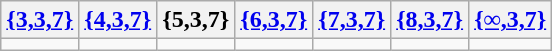<table class=wikitable>
<tr>
<th><a href='#'>{3,3,7}</a></th>
<th><a href='#'>{4,3,7}</a></th>
<th>{5,3,7}</th>
<th><a href='#'>{6,3,7}</a></th>
<th><a href='#'>{7,3,7}</a></th>
<th><a href='#'>{8,3,7}</a></th>
<th><a href='#'>{∞,3,7}</a></th>
</tr>
<tr>
<td></td>
<td></td>
<td></td>
<td></td>
<td></td>
<td></td>
<td></td>
</tr>
</table>
